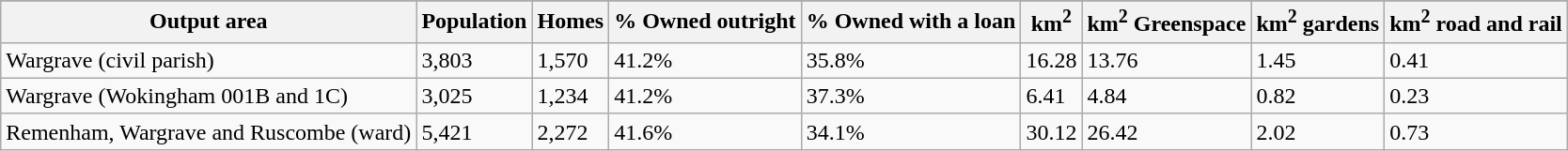<table class="wikitable">
<tr>
</tr>
<tr>
<th>Output area</th>
<th>Population</th>
<th>Homes</th>
<th>% Owned outright</th>
<th>% Owned with a loan</th>
<th>km<sup>2</sup></th>
<th>km<sup>2</sup> Greenspace</th>
<th>km<sup>2</sup> gardens</th>
<th>km<sup>2</sup> road and rail</th>
</tr>
<tr>
<td>Wargrave (civil parish)</td>
<td>3,803</td>
<td>1,570</td>
<td>41.2%</td>
<td>35.8%</td>
<td>16.28</td>
<td>13.76</td>
<td>1.45</td>
<td>0.41</td>
</tr>
<tr>
<td>Wargrave (Wokingham 001B and 1C)</td>
<td>3,025</td>
<td>1,234</td>
<td>41.2%</td>
<td>37.3%</td>
<td>6.41</td>
<td>4.84</td>
<td>0.82</td>
<td>0.23</td>
</tr>
<tr>
<td>Remenham, Wargrave and Ruscombe (ward)</td>
<td>5,421</td>
<td>2,272</td>
<td>41.6%</td>
<td>34.1%</td>
<td>30.12</td>
<td>26.42</td>
<td>2.02</td>
<td>0.73</td>
</tr>
</table>
